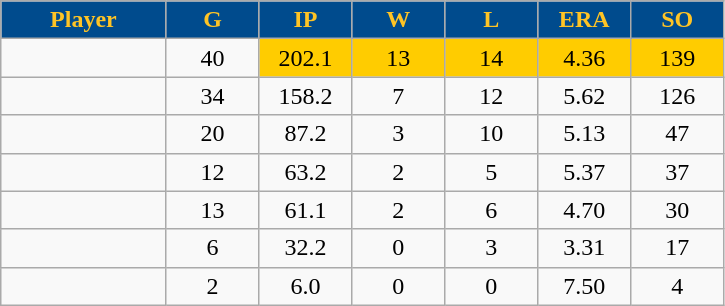<table class="wikitable sortable">
<tr>
<th style=" background:#004B8D; color:#FFC425;" width="16%">Player</th>
<th style=" background:#004B8D; color:#FFC425;" width="9%">G</th>
<th style=" background:#004B8D; color:#FFC425;" width="9%">IP</th>
<th style=" background:#004B8D; color:#FFC425;" width="9%">W</th>
<th style=" background:#004B8D; color:#FFC425;" width="9%">L</th>
<th style=" background:#004B8D; color:#FFC425;" width="9%">ERA</th>
<th style=" background:#004B8D; color:#FFC425;" width="9%">SO</th>
</tr>
<tr align="center">
<td></td>
<td>40</td>
<td bgcolor="#FFCC00">202.1</td>
<td bgcolor="#FFCC00">13</td>
<td bgcolor="#FFCC00">14</td>
<td bgcolor="#FFCC00">4.36</td>
<td bgcolor="#FFCC00">139</td>
</tr>
<tr align="center">
<td></td>
<td>34</td>
<td>158.2</td>
<td>7</td>
<td>12</td>
<td>5.62</td>
<td>126</td>
</tr>
<tr align="center">
<td></td>
<td>20</td>
<td>87.2</td>
<td>3</td>
<td>10</td>
<td>5.13</td>
<td>47</td>
</tr>
<tr align="center">
<td></td>
<td>12</td>
<td>63.2</td>
<td>2</td>
<td>5</td>
<td>5.37</td>
<td>37</td>
</tr>
<tr align="center">
<td></td>
<td>13</td>
<td>61.1</td>
<td>2</td>
<td>6</td>
<td>4.70</td>
<td>30</td>
</tr>
<tr align="center">
<td></td>
<td>6</td>
<td>32.2</td>
<td>0</td>
<td>3</td>
<td>3.31</td>
<td>17</td>
</tr>
<tr align="center">
<td></td>
<td>2</td>
<td>6.0</td>
<td>0</td>
<td>0</td>
<td>7.50</td>
<td>4</td>
</tr>
</table>
